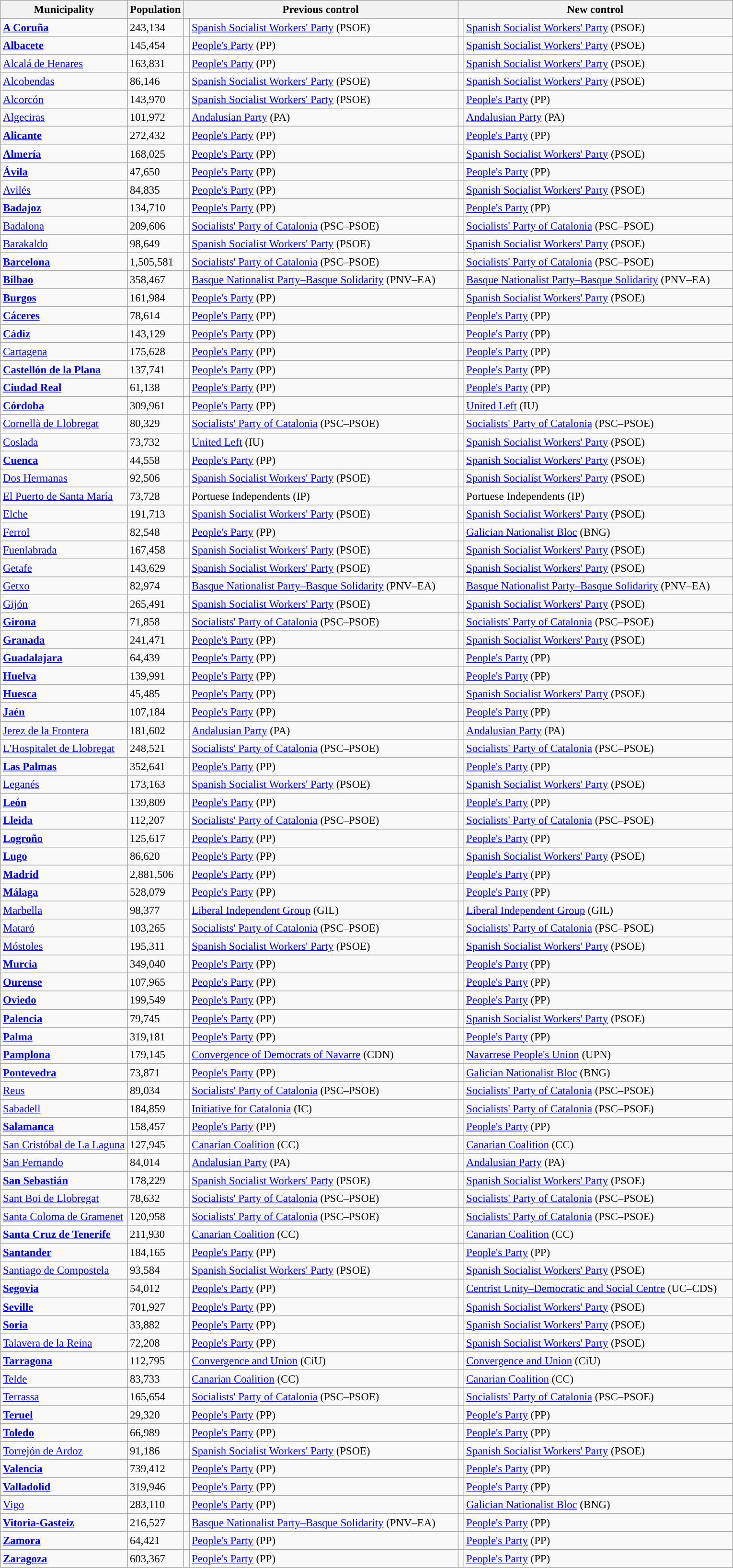<table class="wikitable sortable" style="font-size:95%;">
<tr>
<th>Municipality</th>
<th>Population</th>
<th colspan="2" style="width:375px;">Previous control</th>
<th colspan="2" style="width:375px;">New control</th>
</tr>
<tr>
<td><strong><a href='#'>A Coruña</a></strong></td>
<td>243,134</td>
<td width="1" style="color:inherit;background:"></td>
<td><a href='#'>Spanish Socialist Workers' Party</a> (PSOE)</td>
<td width="1" style="color:inherit;background:"></td>
<td><a href='#'>Spanish Socialist Workers' Party</a> (PSOE)</td>
</tr>
<tr>
<td><strong><a href='#'>Albacete</a></strong></td>
<td>145,454</td>
<td style="color:inherit;background:"></td>
<td><a href='#'>People's Party</a> (PP)</td>
<td style="color:inherit;background:"></td>
<td><a href='#'>Spanish Socialist Workers' Party</a> (PSOE)</td>
</tr>
<tr>
<td><a href='#'>Alcalá de Henares</a></td>
<td>163,831</td>
<td style="color:inherit;background:"></td>
<td><a href='#'>People's Party</a> (PP)</td>
<td style="color:inherit;background:"></td>
<td><a href='#'>Spanish Socialist Workers' Party</a> (PSOE)</td>
</tr>
<tr>
<td><a href='#'>Alcobendas</a></td>
<td>86,146</td>
<td style="color:inherit;background:"></td>
<td><a href='#'>Spanish Socialist Workers' Party</a> (PSOE)</td>
<td style="color:inherit;background:"></td>
<td><a href='#'>Spanish Socialist Workers' Party</a> (PSOE)</td>
</tr>
<tr>
<td><a href='#'>Alcorcón</a></td>
<td>143,970</td>
<td style="color:inherit;background:"></td>
<td><a href='#'>Spanish Socialist Workers' Party</a> (PSOE)</td>
<td style="color:inherit;background:"></td>
<td><a href='#'>People's Party</a> (PP)</td>
</tr>
<tr>
<td><a href='#'>Algeciras</a></td>
<td>101,972</td>
<td style="color:inherit;background:"></td>
<td><a href='#'>Andalusian Party</a> (PA)</td>
<td style="color:inherit;background:"></td>
<td><a href='#'>Andalusian Party</a> (PA)</td>
</tr>
<tr>
<td><strong><a href='#'>Alicante</a></strong></td>
<td>272,432</td>
<td style="color:inherit;background:"></td>
<td><a href='#'>People's Party</a> (PP)</td>
<td style="color:inherit;background:"></td>
<td><a href='#'>People's Party</a> (PP)</td>
</tr>
<tr>
<td><strong><a href='#'>Almería</a></strong></td>
<td>168,025</td>
<td style="color:inherit;background:"></td>
<td><a href='#'>People's Party</a> (PP)</td>
<td style="color:inherit;background:"></td>
<td><a href='#'>Spanish Socialist Workers' Party</a> (PSOE)</td>
</tr>
<tr>
<td><strong><a href='#'>Ávila</a></strong></td>
<td>47,650</td>
<td style="color:inherit;background:"></td>
<td><a href='#'>People's Party</a> (PP)</td>
<td style="color:inherit;background:"></td>
<td><a href='#'>People's Party</a> (PP)</td>
</tr>
<tr>
<td><a href='#'>Avilés</a></td>
<td>84,835</td>
<td style="color:inherit;background:"></td>
<td><a href='#'>People's Party</a> (PP)</td>
<td style="color:inherit;background:"></td>
<td><a href='#'>Spanish Socialist Workers' Party</a> (PSOE)</td>
</tr>
<tr>
<td><strong><a href='#'>Badajoz</a></strong></td>
<td>134,710</td>
<td style="color:inherit;background:"></td>
<td><a href='#'>People's Party</a> (PP)</td>
<td style="color:inherit;background:"></td>
<td><a href='#'>People's Party</a> (PP)</td>
</tr>
<tr>
<td><a href='#'>Badalona</a></td>
<td>209,606</td>
<td style="color:inherit;background:"></td>
<td><a href='#'>Socialists' Party of Catalonia</a> (PSC–PSOE)</td>
<td style="color:inherit;background:"></td>
<td><a href='#'>Socialists' Party of Catalonia</a> (PSC–PSOE)</td>
</tr>
<tr>
<td><a href='#'>Barakaldo</a></td>
<td>98,649</td>
<td style="color:inherit;background:"></td>
<td><a href='#'>Spanish Socialist Workers' Party</a> (PSOE)</td>
<td style="color:inherit;background:"></td>
<td><a href='#'>Spanish Socialist Workers' Party</a> (PSOE)</td>
</tr>
<tr>
<td><strong><a href='#'>Barcelona</a></strong></td>
<td>1,505,581</td>
<td style="color:inherit;background:"></td>
<td><a href='#'>Socialists' Party of Catalonia</a> (PSC–PSOE)</td>
<td style="color:inherit;background:"></td>
<td><a href='#'>Socialists' Party of Catalonia</a> (PSC–PSOE)</td>
</tr>
<tr>
<td><strong><a href='#'>Bilbao</a></strong></td>
<td>358,467</td>
<td style="color:inherit;background:"></td>
<td><a href='#'>Basque Nationalist Party–Basque Solidarity</a> (PNV–EA)</td>
<td style="color:inherit;background:"></td>
<td><a href='#'>Basque Nationalist Party–Basque Solidarity</a> (PNV–EA)</td>
</tr>
<tr>
<td><strong><a href='#'>Burgos</a></strong></td>
<td>161,984</td>
<td style="color:inherit;background:"></td>
<td><a href='#'>People's Party</a> (PP)</td>
<td style="color:inherit;background:"></td>
<td><a href='#'>Spanish Socialist Workers' Party</a> (PSOE)</td>
</tr>
<tr>
<td><strong><a href='#'>Cáceres</a></strong></td>
<td>78,614</td>
<td style="color:inherit;background:"></td>
<td><a href='#'>People's Party</a> (PP)</td>
<td style="color:inherit;background:"></td>
<td><a href='#'>People's Party</a> (PP)</td>
</tr>
<tr>
<td><strong><a href='#'>Cádiz</a></strong></td>
<td>143,129</td>
<td style="color:inherit;background:"></td>
<td><a href='#'>People's Party</a> (PP)</td>
<td style="color:inherit;background:"></td>
<td><a href='#'>People's Party</a> (PP)</td>
</tr>
<tr>
<td><a href='#'>Cartagena</a></td>
<td>175,628</td>
<td style="color:inherit;background:"></td>
<td><a href='#'>People's Party</a> (PP)</td>
<td style="color:inherit;background:"></td>
<td><a href='#'>People's Party</a> (PP)</td>
</tr>
<tr>
<td><strong><a href='#'>Castellón de la Plana</a></strong></td>
<td>137,741</td>
<td style="color:inherit;background:"></td>
<td><a href='#'>People's Party</a> (PP)</td>
<td style="color:inherit;background:"></td>
<td><a href='#'>People's Party</a> (PP)</td>
</tr>
<tr>
<td><strong><a href='#'>Ciudad Real</a></strong></td>
<td>61,138</td>
<td style="color:inherit;background:"></td>
<td><a href='#'>People's Party</a> (PP)</td>
<td style="color:inherit;background:"></td>
<td><a href='#'>People's Party</a> (PP)</td>
</tr>
<tr>
<td><strong><a href='#'>Córdoba</a></strong></td>
<td>309,961</td>
<td style="color:inherit;background:"></td>
<td><a href='#'>People's Party</a> (PP)</td>
<td style="color:inherit;background:"></td>
<td><a href='#'>United Left</a> (IU)</td>
</tr>
<tr>
<td><a href='#'>Cornellà de Llobregat</a></td>
<td>80,329</td>
<td style="color:inherit;background:"></td>
<td><a href='#'>Socialists' Party of Catalonia</a> (PSC–PSOE)</td>
<td style="color:inherit;background:"></td>
<td><a href='#'>Socialists' Party of Catalonia</a> (PSC–PSOE)</td>
</tr>
<tr>
<td><a href='#'>Coslada</a></td>
<td>73,732</td>
<td style="color:inherit;background:"></td>
<td><a href='#'>United Left</a> (IU)</td>
<td style="color:inherit;background:"></td>
<td><a href='#'>Spanish Socialist Workers' Party</a> (PSOE)</td>
</tr>
<tr>
<td><strong><a href='#'>Cuenca</a></strong></td>
<td>44,558</td>
<td style="color:inherit;background:"></td>
<td><a href='#'>People's Party</a> (PP)</td>
<td style="color:inherit;background:"></td>
<td><a href='#'>Spanish Socialist Workers' Party</a> (PSOE)</td>
</tr>
<tr>
<td><a href='#'>Dos Hermanas</a></td>
<td>92,506</td>
<td style="color:inherit;background:"></td>
<td><a href='#'>Spanish Socialist Workers' Party</a> (PSOE)</td>
<td style="color:inherit;background:"></td>
<td><a href='#'>Spanish Socialist Workers' Party</a> (PSOE)</td>
</tr>
<tr>
<td><a href='#'>El Puerto de Santa María</a></td>
<td>73,728</td>
<td style="color:inherit;background:"></td>
<td>Portuese Independents (IP)</td>
<td style="color:inherit;background:"></td>
<td>Portuese Independents (IP)</td>
</tr>
<tr>
<td><a href='#'>Elche</a></td>
<td>191,713</td>
<td style="color:inherit;background:"></td>
<td><a href='#'>Spanish Socialist Workers' Party</a> (PSOE)</td>
<td style="color:inherit;background:"></td>
<td><a href='#'>Spanish Socialist Workers' Party</a> (PSOE)</td>
</tr>
<tr>
<td><a href='#'>Ferrol</a></td>
<td>82,548</td>
<td style="color:inherit;background:"></td>
<td><a href='#'>People's Party</a> (PP)</td>
<td style="color:inherit;background:"></td>
<td><a href='#'>Galician Nationalist Bloc</a> (BNG)</td>
</tr>
<tr>
<td><a href='#'>Fuenlabrada</a></td>
<td>167,458</td>
<td style="color:inherit;background:"></td>
<td><a href='#'>Spanish Socialist Workers' Party</a> (PSOE)</td>
<td style="color:inherit;background:"></td>
<td><a href='#'>Spanish Socialist Workers' Party</a> (PSOE)</td>
</tr>
<tr>
<td><a href='#'>Getafe</a></td>
<td>143,629</td>
<td style="color:inherit;background:"></td>
<td><a href='#'>Spanish Socialist Workers' Party</a> (PSOE)</td>
<td style="color:inherit;background:"></td>
<td><a href='#'>Spanish Socialist Workers' Party</a> (PSOE)</td>
</tr>
<tr>
<td><a href='#'>Getxo</a></td>
<td>82,974</td>
<td style="color:inherit;background:"></td>
<td><a href='#'>Basque Nationalist Party–Basque Solidarity</a> (PNV–EA)</td>
<td style="color:inherit;background:"></td>
<td><a href='#'>Basque Nationalist Party–Basque Solidarity</a> (PNV–EA)</td>
</tr>
<tr>
<td><a href='#'>Gijón</a></td>
<td>265,491</td>
<td style="color:inherit;background:"></td>
<td><a href='#'>Spanish Socialist Workers' Party</a> (PSOE)</td>
<td style="color:inherit;background:"></td>
<td><a href='#'>Spanish Socialist Workers' Party</a> (PSOE)</td>
</tr>
<tr>
<td><strong><a href='#'>Girona</a></strong></td>
<td>71,858</td>
<td style="color:inherit;background:"></td>
<td><a href='#'>Socialists' Party of Catalonia</a> (PSC–PSOE)</td>
<td style="color:inherit;background:"></td>
<td><a href='#'>Socialists' Party of Catalonia</a> (PSC–PSOE)</td>
</tr>
<tr>
<td><strong><a href='#'>Granada</a></strong></td>
<td>241,471</td>
<td style="color:inherit;background:"></td>
<td><a href='#'>People's Party</a> (PP)</td>
<td style="color:inherit;background:"></td>
<td><a href='#'>Spanish Socialist Workers' Party</a> (PSOE)</td>
</tr>
<tr>
<td><strong><a href='#'>Guadalajara</a></strong></td>
<td>64,439</td>
<td style="color:inherit;background:"></td>
<td><a href='#'>People's Party</a> (PP)</td>
<td style="color:inherit;background:"></td>
<td><a href='#'>People's Party</a> (PP)</td>
</tr>
<tr>
<td><strong><a href='#'>Huelva</a></strong></td>
<td>139,991</td>
<td style="color:inherit;background:"></td>
<td><a href='#'>People's Party</a> (PP)</td>
<td style="color:inherit;background:"></td>
<td><a href='#'>People's Party</a> (PP)</td>
</tr>
<tr>
<td><strong><a href='#'>Huesca</a></strong></td>
<td>45,485</td>
<td style="color:inherit;background:"></td>
<td><a href='#'>People's Party</a> (PP)</td>
<td style="color:inherit;background:"></td>
<td><a href='#'>Spanish Socialist Workers' Party</a> (PSOE)</td>
</tr>
<tr>
<td><strong><a href='#'>Jaén</a></strong></td>
<td>107,184</td>
<td style="color:inherit;background:"></td>
<td><a href='#'>People's Party</a> (PP)</td>
<td style="color:inherit;background:"></td>
<td><a href='#'>People's Party</a> (PP)</td>
</tr>
<tr>
<td><a href='#'>Jerez de la Frontera</a></td>
<td>181,602</td>
<td style="color:inherit;background:"></td>
<td><a href='#'>Andalusian Party</a> (PA)</td>
<td style="color:inherit;background:"></td>
<td><a href='#'>Andalusian Party</a> (PA)</td>
</tr>
<tr>
<td><a href='#'>L'Hospitalet de Llobregat</a></td>
<td>248,521</td>
<td style="color:inherit;background:"></td>
<td><a href='#'>Socialists' Party of Catalonia</a> (PSC–PSOE)</td>
<td style="color:inherit;background:"></td>
<td><a href='#'>Socialists' Party of Catalonia</a> (PSC–PSOE)</td>
</tr>
<tr>
<td><strong><a href='#'>Las Palmas</a></strong></td>
<td>352,641</td>
<td style="color:inherit;background:"></td>
<td><a href='#'>People's Party</a> (PP)</td>
<td style="color:inherit;background:"></td>
<td><a href='#'>People's Party</a> (PP)</td>
</tr>
<tr>
<td><a href='#'>Leganés</a></td>
<td>173,163</td>
<td style="color:inherit;background:"></td>
<td><a href='#'>Spanish Socialist Workers' Party</a> (PSOE)</td>
<td style="color:inherit;background:"></td>
<td><a href='#'>Spanish Socialist Workers' Party</a> (PSOE)</td>
</tr>
<tr>
<td><strong><a href='#'>León</a></strong></td>
<td>139,809</td>
<td style="color:inherit;background:"></td>
<td><a href='#'>People's Party</a> (PP)</td>
<td style="color:inherit;background:"></td>
<td><a href='#'>People's Party</a> (PP)</td>
</tr>
<tr>
<td><strong><a href='#'>Lleida</a></strong></td>
<td>112,207</td>
<td style="color:inherit;background:"></td>
<td><a href='#'>Socialists' Party of Catalonia</a> (PSC–PSOE)</td>
<td style="color:inherit;background:"></td>
<td><a href='#'>Socialists' Party of Catalonia</a> (PSC–PSOE)</td>
</tr>
<tr>
<td><strong><a href='#'>Logroño</a></strong></td>
<td>125,617</td>
<td style="color:inherit;background:"></td>
<td><a href='#'>People's Party</a> (PP)</td>
<td style="color:inherit;background:"></td>
<td><a href='#'>People's Party</a> (PP)</td>
</tr>
<tr>
<td><strong><a href='#'>Lugo</a></strong></td>
<td>86,620</td>
<td style="color:inherit;background:"></td>
<td><a href='#'>People's Party</a> (PP)</td>
<td style="color:inherit;background:"></td>
<td><a href='#'>Spanish Socialist Workers' Party</a> (PSOE)</td>
</tr>
<tr>
<td><strong><a href='#'>Madrid</a></strong></td>
<td>2,881,506</td>
<td style="color:inherit;background:"></td>
<td><a href='#'>People's Party</a> (PP)</td>
<td style="color:inherit;background:"></td>
<td><a href='#'>People's Party</a> (PP)</td>
</tr>
<tr>
<td><strong><a href='#'>Málaga</a></strong></td>
<td>528,079</td>
<td style="color:inherit;background:"></td>
<td><a href='#'>People's Party</a> (PP)</td>
<td style="color:inherit;background:"></td>
<td><a href='#'>People's Party</a> (PP)</td>
</tr>
<tr>
<td><a href='#'>Marbella</a></td>
<td>98,377</td>
<td style="color:inherit;background:"></td>
<td><a href='#'>Liberal Independent Group</a> (GIL)</td>
<td style="color:inherit;background:"></td>
<td><a href='#'>Liberal Independent Group</a> (GIL)</td>
</tr>
<tr>
<td><a href='#'>Mataró</a></td>
<td>103,265</td>
<td style="color:inherit;background:"></td>
<td><a href='#'>Socialists' Party of Catalonia</a> (PSC–PSOE)</td>
<td style="color:inherit;background:"></td>
<td><a href='#'>Socialists' Party of Catalonia</a> (PSC–PSOE)</td>
</tr>
<tr>
<td><a href='#'>Móstoles</a></td>
<td>195,311</td>
<td style="color:inherit;background:"></td>
<td><a href='#'>Spanish Socialist Workers' Party</a> (PSOE)</td>
<td style="color:inherit;background:"></td>
<td><a href='#'>Spanish Socialist Workers' Party</a> (PSOE)</td>
</tr>
<tr>
<td><strong><a href='#'>Murcia</a></strong></td>
<td>349,040</td>
<td style="color:inherit;background:"></td>
<td><a href='#'>People's Party</a> (PP)</td>
<td style="color:inherit;background:"></td>
<td><a href='#'>People's Party</a> (PP)</td>
</tr>
<tr>
<td><strong><a href='#'>Ourense</a></strong></td>
<td>107,965</td>
<td style="color:inherit;background:"></td>
<td><a href='#'>People's Party</a> (PP)</td>
<td style="color:inherit;background:"></td>
<td><a href='#'>People's Party</a> (PP)</td>
</tr>
<tr>
<td><strong><a href='#'>Oviedo</a></strong></td>
<td>199,549</td>
<td style="color:inherit;background:"></td>
<td><a href='#'>People's Party</a> (PP)</td>
<td style="color:inherit;background:"></td>
<td><a href='#'>People's Party</a> (PP)</td>
</tr>
<tr>
<td><strong><a href='#'>Palencia</a></strong></td>
<td>79,745</td>
<td style="color:inherit;background:"></td>
<td><a href='#'>People's Party</a> (PP)</td>
<td style="color:inherit;background:"></td>
<td><a href='#'>Spanish Socialist Workers' Party</a> (PSOE)</td>
</tr>
<tr>
<td><strong><a href='#'>Palma</a></strong></td>
<td>319,181</td>
<td style="color:inherit;background:"></td>
<td><a href='#'>People's Party</a> (PP)</td>
<td style="color:inherit;background:"></td>
<td><a href='#'>People's Party</a> (PP)</td>
</tr>
<tr>
<td><strong><a href='#'>Pamplona</a></strong></td>
<td>179,145</td>
<td style="color:inherit;background:"></td>
<td><a href='#'>Convergence of Democrats of Navarre</a> (CDN)</td>
<td style="color:inherit;background:"></td>
<td><a href='#'>Navarrese People's Union</a> (UPN)</td>
</tr>
<tr>
<td><strong><a href='#'>Pontevedra</a></strong></td>
<td>73,871</td>
<td style="color:inherit;background:"></td>
<td><a href='#'>People's Party</a> (PP)</td>
<td style="color:inherit;background:"></td>
<td><a href='#'>Galician Nationalist Bloc</a> (BNG)</td>
</tr>
<tr>
<td><a href='#'>Reus</a></td>
<td>89,034</td>
<td style="color:inherit;background:"></td>
<td><a href='#'>Socialists' Party of Catalonia</a> (PSC–PSOE)</td>
<td style="color:inherit;background:"></td>
<td><a href='#'>Socialists' Party of Catalonia</a> (PSC–PSOE)</td>
</tr>
<tr>
<td><a href='#'>Sabadell</a></td>
<td>184,859</td>
<td style="color:inherit;background:"></td>
<td><a href='#'>Initiative for Catalonia</a> (IC)</td>
<td style="color:inherit;background:"></td>
<td><a href='#'>Socialists' Party of Catalonia</a> (PSC–PSOE)</td>
</tr>
<tr>
<td><strong><a href='#'>Salamanca</a></strong></td>
<td>158,457</td>
<td style="color:inherit;background:"></td>
<td><a href='#'>People's Party</a> (PP)</td>
<td style="color:inherit;background:"></td>
<td><a href='#'>People's Party</a> (PP)</td>
</tr>
<tr>
<td><a href='#'>San Cristóbal de La Laguna</a></td>
<td>127,945</td>
<td style="color:inherit;background:"></td>
<td><a href='#'>Canarian Coalition</a> (CC)</td>
<td style="color:inherit;background:"></td>
<td><a href='#'>Canarian Coalition</a> (CC)</td>
</tr>
<tr>
<td><a href='#'>San Fernando</a></td>
<td>84,014</td>
<td style="color:inherit;background:"></td>
<td><a href='#'>Andalusian Party</a> (PA)</td>
<td style="color:inherit;background:"></td>
<td><a href='#'>Andalusian Party</a> (PA)</td>
</tr>
<tr>
<td><strong><a href='#'>San Sebastián</a></strong></td>
<td>178,229</td>
<td style="color:inherit;background:"></td>
<td><a href='#'>Spanish Socialist Workers' Party</a> (PSOE)</td>
<td style="color:inherit;background:"></td>
<td><a href='#'>Spanish Socialist Workers' Party</a> (PSOE)</td>
</tr>
<tr>
<td><a href='#'>Sant Boi de Llobregat</a></td>
<td>78,632</td>
<td style="color:inherit;background:"></td>
<td><a href='#'>Socialists' Party of Catalonia</a> (PSC–PSOE)</td>
<td style="color:inherit;background:"></td>
<td><a href='#'>Socialists' Party of Catalonia</a> (PSC–PSOE)</td>
</tr>
<tr>
<td><a href='#'>Santa Coloma de Gramenet</a></td>
<td>120,958</td>
<td style="color:inherit;background:"></td>
<td><a href='#'>Socialists' Party of Catalonia</a> (PSC–PSOE)</td>
<td style="color:inherit;background:"></td>
<td><a href='#'>Socialists' Party of Catalonia</a> (PSC–PSOE)</td>
</tr>
<tr>
<td><strong><a href='#'>Santa Cruz de Tenerife</a></strong></td>
<td>211,930</td>
<td style="color:inherit;background:"></td>
<td><a href='#'>Canarian Coalition</a> (CC)</td>
<td style="color:inherit;background:"></td>
<td><a href='#'>Canarian Coalition</a> (CC)</td>
</tr>
<tr>
<td><strong><a href='#'>Santander</a></strong></td>
<td>184,165</td>
<td style="color:inherit;background:"></td>
<td><a href='#'>People's Party</a> (PP)</td>
<td style="color:inherit;background:"></td>
<td><a href='#'>People's Party</a> (PP)</td>
</tr>
<tr>
<td><a href='#'>Santiago de Compostela</a></td>
<td>93,584</td>
<td style="color:inherit;background:"></td>
<td><a href='#'>Spanish Socialist Workers' Party</a> (PSOE)</td>
<td style="color:inherit;background:"></td>
<td><a href='#'>Spanish Socialist Workers' Party</a> (PSOE)</td>
</tr>
<tr>
<td><strong><a href='#'>Segovia</a></strong></td>
<td>54,012</td>
<td style="color:inherit;background:"></td>
<td><a href='#'>People's Party</a> (PP)</td>
<td style="color:inherit;background:"></td>
<td><a href='#'>Centrist Unity–Democratic and Social Centre</a> (UC–CDS)</td>
</tr>
<tr>
<td><strong><a href='#'>Seville</a></strong></td>
<td>701,927</td>
<td style="color:inherit;background:"></td>
<td><a href='#'>People's Party</a> (PP)</td>
<td style="color:inherit;background:"></td>
<td><a href='#'>Spanish Socialist Workers' Party</a> (PSOE)</td>
</tr>
<tr>
<td><strong><a href='#'>Soria</a></strong></td>
<td>33,882</td>
<td style="color:inherit;background:"></td>
<td><a href='#'>People's Party</a> (PP)</td>
<td style="color:inherit;background:"></td>
<td><a href='#'>Spanish Socialist Workers' Party</a> (PSOE)</td>
</tr>
<tr>
<td><a href='#'>Talavera de la Reina</a></td>
<td>72,208</td>
<td style="color:inherit;background:"></td>
<td><a href='#'>People's Party</a> (PP)</td>
<td style="color:inherit;background:"></td>
<td><a href='#'>Spanish Socialist Workers' Party</a> (PSOE)</td>
</tr>
<tr>
<td><strong><a href='#'>Tarragona</a></strong></td>
<td>112,795</td>
<td style="color:inherit;background:"></td>
<td><a href='#'>Convergence and Union</a> (CiU)</td>
<td style="color:inherit;background:"></td>
<td><a href='#'>Convergence and Union</a> (CiU)</td>
</tr>
<tr>
<td><a href='#'>Telde</a></td>
<td>83,733</td>
<td style="color:inherit;background:"></td>
<td><a href='#'>Canarian Coalition</a> (CC)</td>
<td style="color:inherit;background:"></td>
<td><a href='#'>Canarian Coalition</a> (CC)</td>
</tr>
<tr>
<td><a href='#'>Terrassa</a></td>
<td>165,654</td>
<td style="color:inherit;background:"></td>
<td><a href='#'>Socialists' Party of Catalonia</a> (PSC–PSOE)</td>
<td style="color:inherit;background:"></td>
<td><a href='#'>Socialists' Party of Catalonia</a> (PSC–PSOE)</td>
</tr>
<tr>
<td><strong><a href='#'>Teruel</a></strong></td>
<td>29,320</td>
<td style="color:inherit;background:"></td>
<td><a href='#'>People's Party</a> (PP)</td>
<td style="color:inherit;background:"></td>
<td><a href='#'>People's Party</a> (PP)</td>
</tr>
<tr>
<td><strong><a href='#'>Toledo</a></strong></td>
<td>66,989</td>
<td style="color:inherit;background:"></td>
<td><a href='#'>People's Party</a> (PP)</td>
<td style="color:inherit;background:"></td>
<td><a href='#'>People's Party</a> (PP)</td>
</tr>
<tr>
<td><a href='#'>Torrejón de Ardoz</a></td>
<td>91,186</td>
<td style="color:inherit;background:"></td>
<td><a href='#'>Spanish Socialist Workers' Party</a> (PSOE)</td>
<td style="color:inherit;background:"></td>
<td><a href='#'>Spanish Socialist Workers' Party</a> (PSOE)</td>
</tr>
<tr>
<td><strong><a href='#'>Valencia</a></strong></td>
<td>739,412</td>
<td style="color:inherit;background:"></td>
<td><a href='#'>People's Party</a> (PP)</td>
<td style="color:inherit;background:"></td>
<td><a href='#'>People's Party</a> (PP)</td>
</tr>
<tr>
<td><strong><a href='#'>Valladolid</a></strong></td>
<td>319,946</td>
<td style="color:inherit;background:"></td>
<td><a href='#'>People's Party</a> (PP)</td>
<td style="color:inherit;background:"></td>
<td><a href='#'>People's Party</a> (PP)</td>
</tr>
<tr>
<td><a href='#'>Vigo</a></td>
<td>283,110</td>
<td style="color:inherit;background:"></td>
<td><a href='#'>People's Party</a> (PP)</td>
<td style="color:inherit;background:"></td>
<td><a href='#'>Galician Nationalist Bloc</a> (BNG)</td>
</tr>
<tr>
<td><strong><a href='#'>Vitoria-Gasteiz</a></strong></td>
<td>216,527</td>
<td style="color:inherit;background:"></td>
<td><a href='#'>Basque Nationalist Party–Basque Solidarity</a> (PNV–EA)</td>
<td style="color:inherit;background:"></td>
<td><a href='#'>People's Party</a> (PP)</td>
</tr>
<tr>
<td><strong><a href='#'>Zamora</a></strong></td>
<td>64,421</td>
<td style="color:inherit;background:"></td>
<td><a href='#'>People's Party</a> (PP)</td>
<td style="color:inherit;background:"></td>
<td><a href='#'>People's Party</a> (PP)</td>
</tr>
<tr>
<td><strong><a href='#'>Zaragoza</a></strong></td>
<td>603,367</td>
<td style="color:inherit;background:"></td>
<td><a href='#'>People's Party</a> (PP)</td>
<td style="color:inherit;background:"></td>
<td><a href='#'>People's Party</a> (PP)</td>
</tr>
</table>
